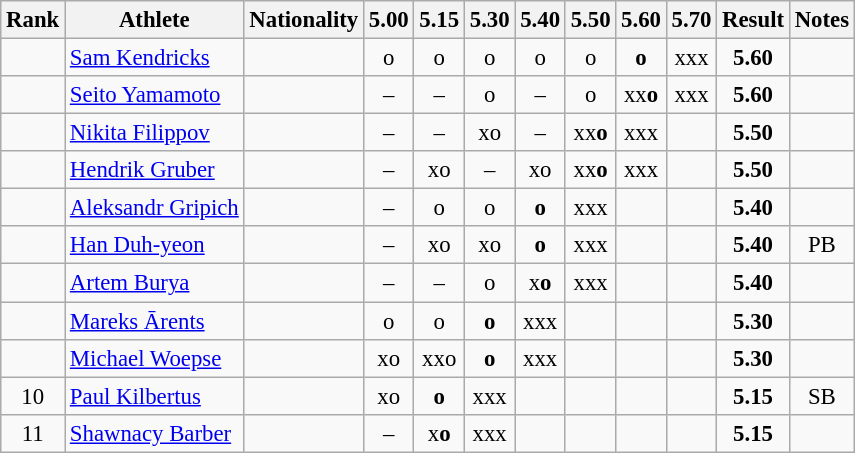<table class="wikitable sortable" style="text-align:center;font-size:95%">
<tr>
<th>Rank</th>
<th>Athlete</th>
<th>Nationality</th>
<th>5.00</th>
<th>5.15</th>
<th>5.30</th>
<th>5.40</th>
<th>5.50</th>
<th>5.60</th>
<th>5.70</th>
<th>Result</th>
<th>Notes</th>
</tr>
<tr>
<td></td>
<td align="left"><a href='#'>Sam Kendricks</a></td>
<td align=left></td>
<td>o</td>
<td>o</td>
<td>o</td>
<td>o</td>
<td>o</td>
<td><strong>o</strong></td>
<td>xxx</td>
<td><strong>5.60</strong></td>
<td></td>
</tr>
<tr>
<td></td>
<td align="left"><a href='#'>Seito Yamamoto</a></td>
<td align=left></td>
<td>–</td>
<td>–</td>
<td>o</td>
<td>–</td>
<td>o</td>
<td>xx<strong>o</strong></td>
<td>xxx</td>
<td><strong>5.60</strong></td>
<td></td>
</tr>
<tr>
<td></td>
<td align="left"><a href='#'>Nikita Filippov</a></td>
<td align=left></td>
<td>–</td>
<td>–</td>
<td>xo</td>
<td>–</td>
<td>xx<strong>o</strong></td>
<td>xxx</td>
<td></td>
<td><strong>5.50</strong></td>
<td></td>
</tr>
<tr>
<td></td>
<td align="left"><a href='#'>Hendrik Gruber</a></td>
<td align=left></td>
<td>–</td>
<td>xo</td>
<td>–</td>
<td>xo</td>
<td>xx<strong>o</strong></td>
<td>xxx</td>
<td></td>
<td><strong>5.50</strong></td>
<td></td>
</tr>
<tr>
<td></td>
<td align="left"><a href='#'>Aleksandr Gripich</a></td>
<td align=left></td>
<td>–</td>
<td>o</td>
<td>o</td>
<td><strong>o</strong></td>
<td>xxx</td>
<td></td>
<td></td>
<td><strong>5.40</strong></td>
<td></td>
</tr>
<tr>
<td></td>
<td align="left"><a href='#'>Han Duh-yeon</a></td>
<td align=left></td>
<td>–</td>
<td>xo</td>
<td>xo</td>
<td><strong>o</strong></td>
<td>xxx</td>
<td></td>
<td></td>
<td><strong>5.40</strong></td>
<td>PB</td>
</tr>
<tr>
<td></td>
<td align="left"><a href='#'>Artem Burya</a></td>
<td align=left></td>
<td>–</td>
<td>–</td>
<td>o</td>
<td>x<strong>o</strong></td>
<td>xxx</td>
<td></td>
<td></td>
<td><strong>5.40</strong></td>
<td></td>
</tr>
<tr>
<td></td>
<td align="left"><a href='#'>Mareks Ārents</a></td>
<td align=left></td>
<td>o</td>
<td>o</td>
<td><strong>o</strong></td>
<td>xxx</td>
<td></td>
<td></td>
<td></td>
<td><strong>5.30</strong></td>
<td></td>
</tr>
<tr>
<td></td>
<td align="left"><a href='#'>Michael Woepse</a></td>
<td align=left></td>
<td>xo</td>
<td>xxo</td>
<td><strong>o</strong></td>
<td>xxx</td>
<td></td>
<td></td>
<td></td>
<td><strong>5.30</strong></td>
<td></td>
</tr>
<tr>
<td>10</td>
<td align="left"><a href='#'>Paul Kilbertus</a></td>
<td align=left></td>
<td>xo</td>
<td><strong>o</strong></td>
<td>xxx</td>
<td></td>
<td></td>
<td></td>
<td></td>
<td><strong>5.15</strong></td>
<td>SB</td>
</tr>
<tr>
<td>11</td>
<td align="left"><a href='#'>Shawnacy Barber</a></td>
<td align=left></td>
<td>–</td>
<td>x<strong>o</strong></td>
<td>xxx</td>
<td></td>
<td></td>
<td></td>
<td></td>
<td><strong>5.15</strong></td>
<td></td>
</tr>
</table>
